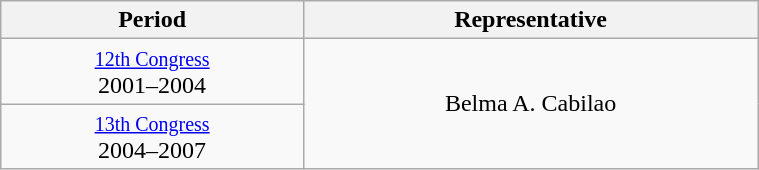<table class="wikitable" style="text-align:center; width:40%;">
<tr>
<th width="40%">Period</th>
<th>Representative</th>
</tr>
<tr>
<td><small><a href='#'>12th Congress</a></small><br>2001–2004</td>
<td rowspan="2">Belma A. Cabilao</td>
</tr>
<tr>
<td><small><a href='#'>13th Congress</a></small><br>2004–2007</td>
</tr>
</table>
